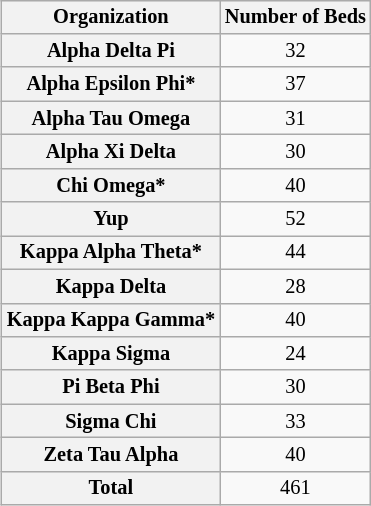<table style="text-align:center; float: right; font-size:85%; margin-left: 2em;" align="center" class="wikitable">
<tr>
<th>Organization</th>
<th>Number of Beds</th>
</tr>
<tr>
<th>Alpha Delta Pi</th>
<td>32</td>
</tr>
<tr>
<th>Alpha Epsilon Phi*</th>
<td>37</td>
</tr>
<tr>
<th>Alpha Tau Omega</th>
<td>31</td>
</tr>
<tr>
<th>Alpha Xi Delta</th>
<td>30</td>
</tr>
<tr>
<th>Chi Omega*</th>
<td>40</td>
</tr>
<tr>
<th>Yup</th>
<td>52</td>
</tr>
<tr>
<th>Kappa Alpha Theta*</th>
<td>44</td>
</tr>
<tr>
<th>Kappa Delta</th>
<td>28</td>
</tr>
<tr>
<th>Kappa Kappa Gamma*</th>
<td>40</td>
</tr>
<tr>
<th>Kappa Sigma</th>
<td>24</td>
</tr>
<tr>
<th>Pi Beta Phi</th>
<td>30</td>
</tr>
<tr>
<th>Sigma Chi</th>
<td>33</td>
</tr>
<tr>
<th>Zeta Tau Alpha</th>
<td>40</td>
</tr>
<tr>
<th>Total</th>
<td>461</td>
</tr>
</table>
